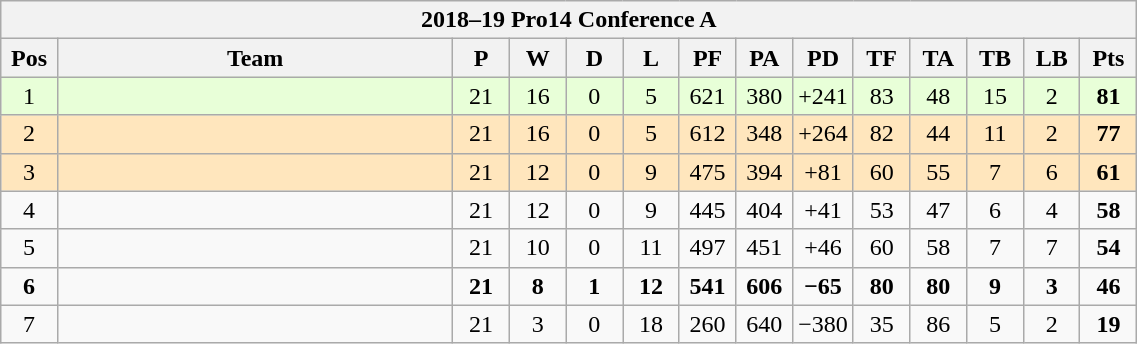<table class="wikitable" style="text-align:center; font-size:100%; width:60%;">
<tr>
<th colspan="100%" cellpadding="0" cellspacing="0">2018–19 Pro14 Conference A</th>
</tr>
<tr>
<th style="width:5%;">Pos</th>
<th style="width:35%;">Team</th>
<th style="width:5%;">P</th>
<th style="width:5%;">W</th>
<th style="width:5%;">D</th>
<th style="width:5%;">L</th>
<th style="width:5%;">PF</th>
<th style="width:5%;">PA</th>
<th style="width:5%;">PD</th>
<th style="width:5%;">TF</th>
<th style="width:5%;">TA</th>
<th style="width:5%;">TB</th>
<th style="width:5%;">LB</th>
<th style="width:5%;">Pts<br></th>
</tr>
<tr style="background:#E8FFD8;">
<td>1</td>
<td style="text-align:left;"></td>
<td>21</td>
<td>16</td>
<td>0</td>
<td>5</td>
<td>621</td>
<td>380</td>
<td>+241</td>
<td>83</td>
<td>48</td>
<td>15</td>
<td>2</td>
<td><strong>81</strong></td>
</tr>
<tr style="background:#FFE6BD;">
<td>2</td>
<td style="text-align:left;"></td>
<td>21</td>
<td>16</td>
<td>0</td>
<td>5</td>
<td>612</td>
<td>348</td>
<td>+264</td>
<td>82</td>
<td>44</td>
<td>11</td>
<td>2</td>
<td><strong>77</strong></td>
</tr>
<tr style="background:#FFE6BD;">
<td>3</td>
<td style="text-align:left;"></td>
<td>21</td>
<td>12</td>
<td>0</td>
<td>9</td>
<td>475</td>
<td>394</td>
<td>+81</td>
<td>60</td>
<td>55</td>
<td>7</td>
<td>6</td>
<td><strong>61</strong></td>
</tr>
<tr>
<td>4</td>
<td style="text-align:left;"></td>
<td>21</td>
<td>12</td>
<td>0</td>
<td>9</td>
<td>445</td>
<td>404</td>
<td>+41</td>
<td>53</td>
<td>47</td>
<td>6</td>
<td>4</td>
<td><strong>58</strong></td>
</tr>
<tr>
<td>5</td>
<td style="text-align:left;"></td>
<td>21</td>
<td>10</td>
<td>0</td>
<td>11</td>
<td>497</td>
<td>451</td>
<td>+46</td>
<td>60</td>
<td>58</td>
<td>7</td>
<td>7</td>
<td><strong>54</strong></td>
</tr>
<tr style="font-weight:bold;">
<td>6</td>
<td style="text-align:left;"></td>
<td>21</td>
<td>8</td>
<td>1</td>
<td>12</td>
<td>541</td>
<td>606</td>
<td>−65</td>
<td>80</td>
<td>80</td>
<td>9</td>
<td>3</td>
<td><strong>46</strong></td>
</tr>
<tr>
<td>7</td>
<td style="text-align:left;"></td>
<td>21</td>
<td>3</td>
<td>0</td>
<td>18</td>
<td>260</td>
<td>640</td>
<td>−380</td>
<td>35</td>
<td>86</td>
<td>5</td>
<td>2</td>
<td><strong>19</strong></td>
</tr>
</table>
